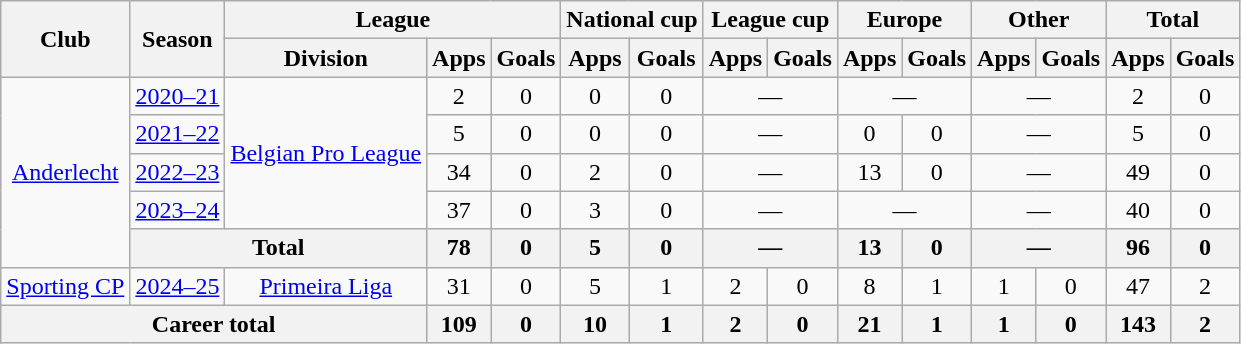<table class="wikitable" style="text-align: center;">
<tr>
<th rowspan="2">Club</th>
<th rowspan="2">Season</th>
<th colspan="3">League</th>
<th colspan="2">National cup</th>
<th colspan="2">League cup</th>
<th colspan="2">Europe</th>
<th colspan="2">Other</th>
<th colspan="2">Total</th>
</tr>
<tr>
<th>Division</th>
<th>Apps</th>
<th>Goals</th>
<th>Apps</th>
<th>Goals</th>
<th>Apps</th>
<th>Goals</th>
<th>Apps</th>
<th>Goals</th>
<th>Apps</th>
<th>Goals</th>
<th>Apps</th>
<th>Goals</th>
</tr>
<tr>
<td rowspan="5"><a href='#'>Anderlecht</a></td>
<td><a href='#'>2020–21</a></td>
<td rowspan="4"><a href='#'>Belgian Pro League</a></td>
<td>2</td>
<td>0</td>
<td>0</td>
<td>0</td>
<td colspan="2">—</td>
<td colspan="2">—</td>
<td colspan="2">—</td>
<td>2</td>
<td>0</td>
</tr>
<tr>
<td><a href='#'>2021–22</a></td>
<td>5</td>
<td>0</td>
<td>0</td>
<td>0</td>
<td colspan="2">—</td>
<td>0</td>
<td>0</td>
<td colspan="2">—</td>
<td>5</td>
<td>0</td>
</tr>
<tr>
<td><a href='#'>2022–23</a></td>
<td>34</td>
<td>0</td>
<td>2</td>
<td>0</td>
<td colspan="2">—</td>
<td>13</td>
<td>0</td>
<td colspan="2">—</td>
<td>49</td>
<td>0</td>
</tr>
<tr>
<td><a href='#'>2023–24</a></td>
<td>37</td>
<td>0</td>
<td>3</td>
<td>0</td>
<td colspan="2">—</td>
<td colspan="2">—</td>
<td colspan="2">—</td>
<td>40</td>
<td>0</td>
</tr>
<tr>
<th colspan="2">Total</th>
<th>78</th>
<th>0</th>
<th>5</th>
<th>0</th>
<th colspan="2">—</th>
<th>13</th>
<th>0</th>
<th colspan="2">—</th>
<th>96</th>
<th>0</th>
</tr>
<tr>
<td><a href='#'>Sporting CP</a></td>
<td><a href='#'>2024–25</a></td>
<td><a href='#'>Primeira Liga</a></td>
<td>31</td>
<td>0</td>
<td>5</td>
<td>1</td>
<td>2</td>
<td>0</td>
<td>8</td>
<td>1</td>
<td>1</td>
<td>0</td>
<td>47</td>
<td>2</td>
</tr>
<tr>
<th colspan="3">Career total</th>
<th>109</th>
<th>0</th>
<th>10</th>
<th>1</th>
<th>2</th>
<th>0</th>
<th>21</th>
<th>1</th>
<th>1</th>
<th>0</th>
<th>143</th>
<th>2</th>
</tr>
</table>
